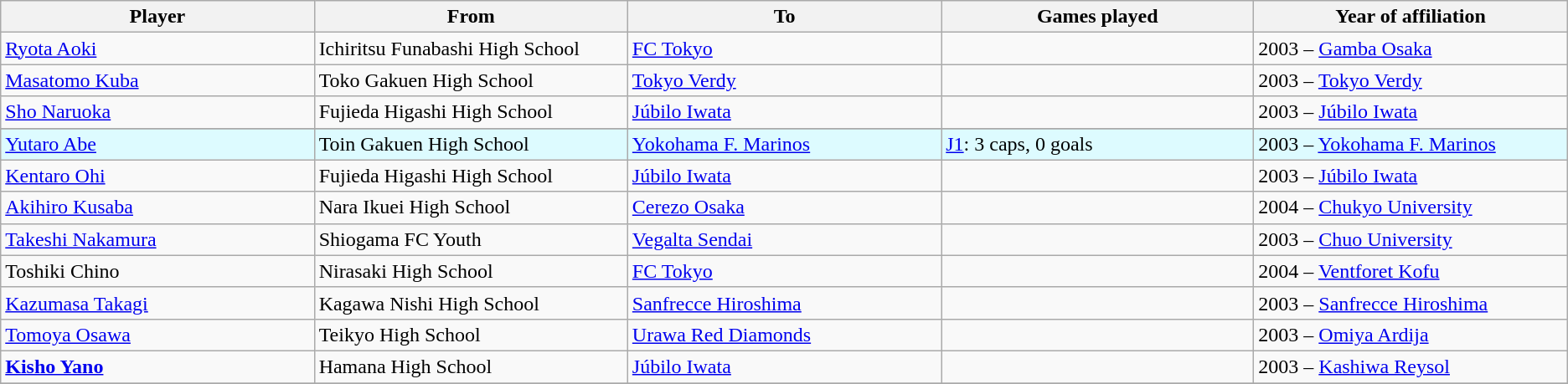<table class="wikitable sortable mw-collapsible" style="text-align:left;">
<tr>
<th width=250px>Player</th>
<th width=250px>From</th>
<th width=250px>To</th>
<th width=250px>Games played</th>
<th width=250px>Year of affiliation</th>
</tr>
<tr>
<td><a href='#'>Ryota Aoki</a></td>
<td>Ichiritsu Funabashi High School</td>
<td><a href='#'>FC Tokyo</a></td>
<td></td>
<td>2003 – <a href='#'>Gamba Osaka</a></td>
</tr>
<tr>
<td><a href='#'>Masatomo Kuba</a></td>
<td>Toko Gakuen High School</td>
<td><a href='#'>Tokyo Verdy</a></td>
<td></td>
<td>2003 – <a href='#'>Tokyo Verdy</a></td>
</tr>
<tr>
<td><a href='#'>Sho Naruoka</a></td>
<td>Fujieda Higashi High School</td>
<td><a href='#'>Júbilo Iwata</a></td>
<td></td>
<td>2003 – <a href='#'>Júbilo Iwata</a></td>
</tr>
<tr>
</tr>
<tr style="background:#DDFBFF;">
<td><a href='#'>Yutaro Abe</a></td>
<td>Toin Gakuen High School</td>
<td><a href='#'>Yokohama F. Marinos</a></td>
<td><a href='#'>J1</a>: 3 caps, 0 goals</td>
<td>2003 – <a href='#'>Yokohama F. Marinos</a></td>
</tr>
<tr>
<td><a href='#'>Kentaro Ohi</a></td>
<td>Fujieda Higashi High School</td>
<td><a href='#'>Júbilo Iwata</a></td>
<td></td>
<td>2003 – <a href='#'>Júbilo Iwata</a></td>
</tr>
<tr>
<td><a href='#'>Akihiro Kusaba</a></td>
<td>Nara Ikuei High School</td>
<td><a href='#'>Cerezo Osaka</a></td>
<td></td>
<td>2004 – <a href='#'>Chukyo University</a></td>
</tr>
<tr>
<td><a href='#'>Takeshi Nakamura</a></td>
<td>Shiogama FC Youth</td>
<td><a href='#'>Vegalta Sendai</a></td>
<td></td>
<td>2003 – <a href='#'>Chuo University</a></td>
</tr>
<tr>
<td>Toshiki Chino</td>
<td>Nirasaki High School</td>
<td><a href='#'>FC Tokyo</a></td>
<td></td>
<td>2004 – <a href='#'>Ventforet Kofu</a></td>
</tr>
<tr>
<td><a href='#'>Kazumasa Takagi</a></td>
<td>Kagawa Nishi High School</td>
<td><a href='#'>Sanfrecce Hiroshima</a></td>
<td></td>
<td>2003 – <a href='#'>Sanfrecce Hiroshima</a></td>
</tr>
<tr>
<td><a href='#'>Tomoya Osawa</a></td>
<td>Teikyo High School</td>
<td><a href='#'>Urawa Red Diamonds</a></td>
<td></td>
<td>2003 – <a href='#'>Omiya Ardija</a></td>
</tr>
<tr>
<td><strong><a href='#'>Kisho Yano</a></strong></td>
<td>Hamana High School</td>
<td><a href='#'>Júbilo Iwata</a></td>
<td></td>
<td>2003 – <a href='#'>Kashiwa Reysol</a></td>
</tr>
<tr>
</tr>
</table>
